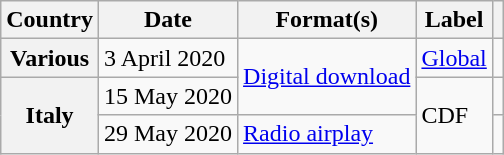<table class="wikitable plainrowheaders">
<tr>
<th scope="col">Country</th>
<th scope="col">Date</th>
<th scope="col">Format(s)</th>
<th scope="col">Label</th>
<th scope="col"></th>
</tr>
<tr>
<th scope="row">Various</th>
<td>3 April 2020</td>
<td rowspan="2"><a href='#'>Digital download</a></td>
<td><a href='#'>Global</a></td>
<td></td>
</tr>
<tr>
<th scope="row" rowspan="2">Italy</th>
<td>15 May 2020</td>
<td rowspan="2">CDF</td>
<td></td>
</tr>
<tr>
<td>29 May 2020</td>
<td><a href='#'>Radio airplay</a></td>
<td></td>
</tr>
</table>
